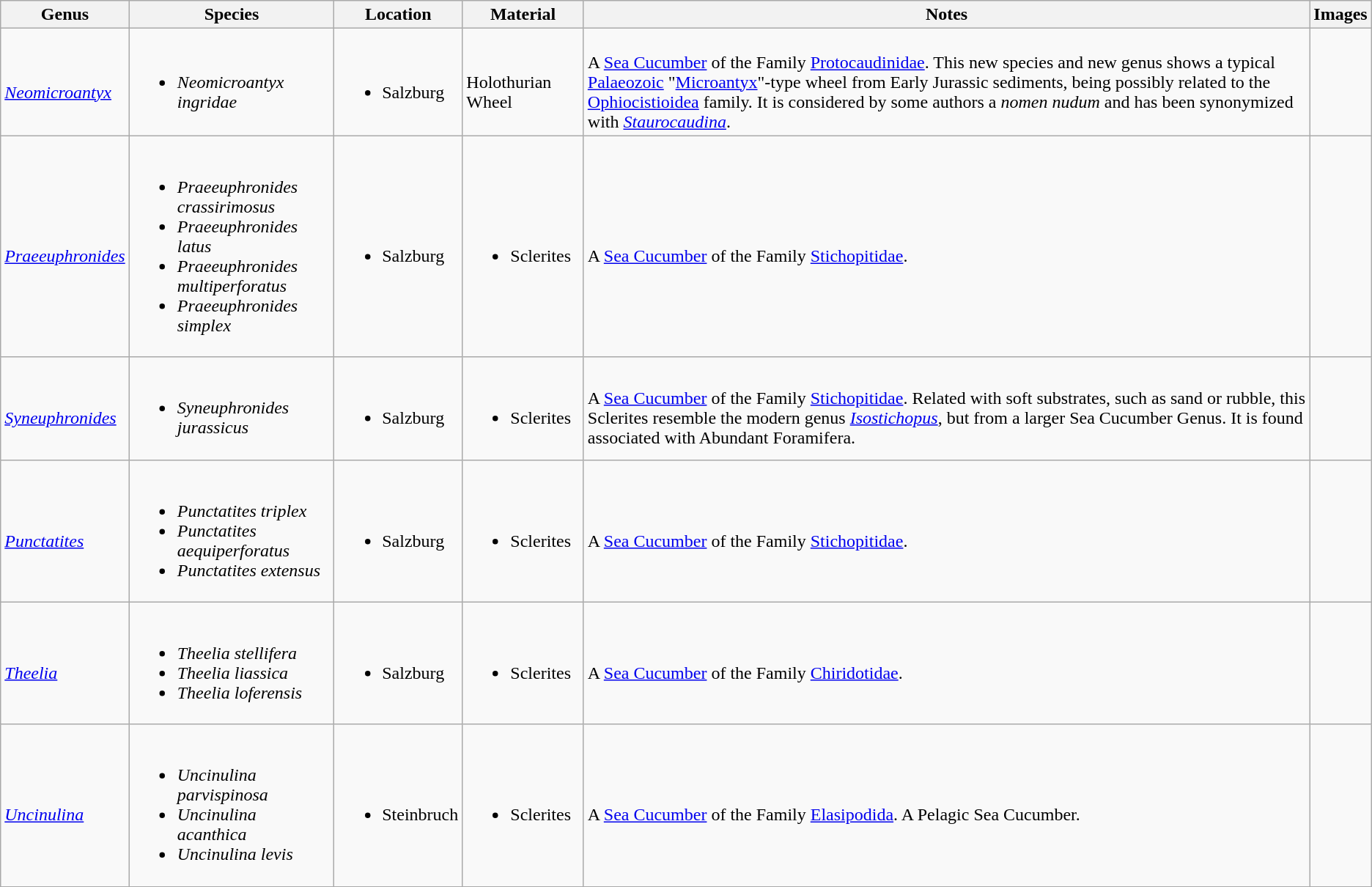<table class = "wikitable">
<tr>
<th>Genus</th>
<th>Species</th>
<th>Location</th>
<th>Material</th>
<th>Notes</th>
<th>Images</th>
</tr>
<tr>
<td><br><em><a href='#'>Neomicroantyx</a></em></td>
<td><br><ul><li><em>Neomicroantyx ingridae</em></li></ul></td>
<td><br><ul><li>Salzburg</li></ul></td>
<td><br>Holothurian Wheel</td>
<td><br>A <a href='#'>Sea Cucumber</a> of the Family <a href='#'>Protocaudinidae</a>.  This new species and new genus shows a typical <a href='#'>Palaeozoic</a> "<a href='#'>Microantyx</a>"-type wheel from Early Jurassic sediments, being possibly related to the <a href='#'>Ophiocistioidea</a> family. It is considered by some authors a <em>nomen nudum</em> and has been synonymized with <em><a href='#'>Staurocaudina</a></em>.</td>
<td><br></td>
</tr>
<tr>
<td><br><em><a href='#'>Praeeuphronides</a></em></td>
<td><br><ul><li><em>Praeeuphronides crassirimosus</em></li><li><em>Praeeuphronides latus</em></li><li><em>Praeeuphronides multiperforatus</em></li><li><em>Praeeuphronides simplex</em></li></ul></td>
<td><br><ul><li>Salzburg</li></ul></td>
<td><br><ul><li>Sclerites</li></ul></td>
<td><br>A <a href='#'>Sea Cucumber</a> of the Family <a href='#'>Stichopitidae</a>.</td>
<td></td>
</tr>
<tr>
<td><br><em><a href='#'>Syneuphronides</a></em></td>
<td><br><ul><li><em>Syneuphronides jurassicus</em></li></ul></td>
<td><br><ul><li>Salzburg</li></ul></td>
<td><br><ul><li>Sclerites</li></ul></td>
<td><br>A <a href='#'>Sea Cucumber</a> of the Family <a href='#'>Stichopitidae</a>. Related with soft substrates, such as sand or rubble, this Sclerites resemble the modern genus <em><a href='#'>Isostichopus</a></em>, but from a larger Sea Cucumber Genus. It is found associated with Abundant Foramifera.</td>
<td><br></td>
</tr>
<tr>
<td><br><em><a href='#'>Punctatites</a></em></td>
<td><br><ul><li><em>Punctatites triplex</em></li><li><em>Punctatites aequiperforatus</em></li><li><em>Punctatites extensus</em></li></ul></td>
<td><br><ul><li>Salzburg</li></ul></td>
<td><br><ul><li>Sclerites</li></ul></td>
<td><br>A <a href='#'>Sea Cucumber</a> of the Family <a href='#'>Stichopitidae</a>.</td>
<td></td>
</tr>
<tr>
<td><br><em><a href='#'>Theelia</a></em></td>
<td><br><ul><li><em>Theelia stellifera</em></li><li><em>Theelia liassica</em></li><li><em>Theelia loferensis</em></li></ul></td>
<td><br><ul><li>Salzburg</li></ul></td>
<td><br><ul><li>Sclerites</li></ul></td>
<td><br>A <a href='#'>Sea Cucumber</a> of the Family <a href='#'>Chiridotidae</a>.</td>
<td></td>
</tr>
<tr>
<td><br><em><a href='#'>Uncinulina</a></em></td>
<td><br><ul><li><em>Uncinulina parvispinosa</em></li><li><em>Uncinulina acanthica</em></li><li><em>Uncinulina levis</em></li></ul></td>
<td><br><ul><li>Steinbruch</li></ul></td>
<td><br><ul><li>Sclerites</li></ul></td>
<td><br>A <a href='#'>Sea Cucumber</a> of the Family <a href='#'>Elasipodida</a>. A Pelagic Sea Cucumber.</td>
<td><br></td>
</tr>
<tr>
</tr>
</table>
